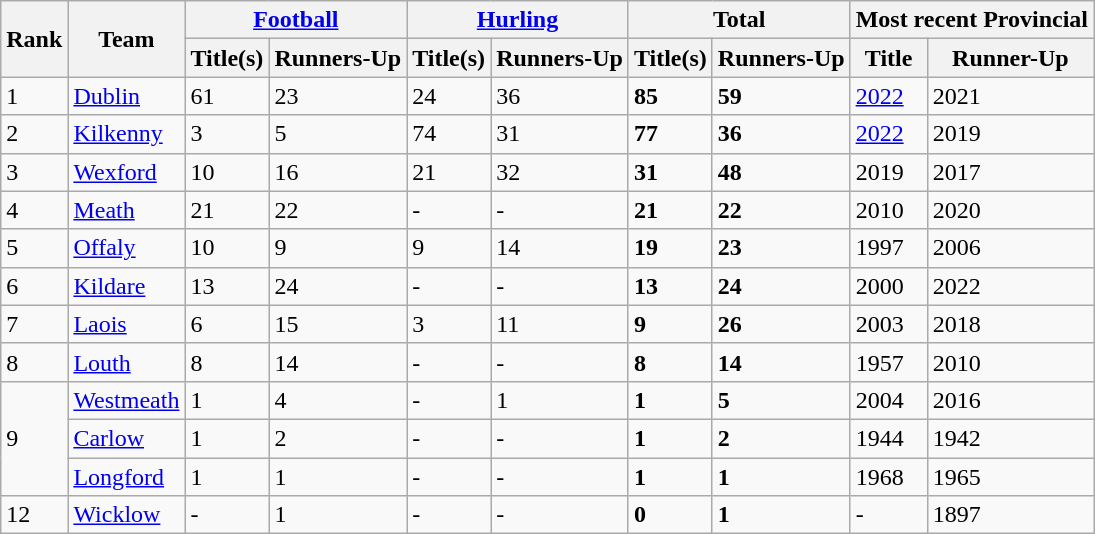<table class="wikitable">
<tr>
<th rowspan="2">Rank</th>
<th rowspan="2">Team</th>
<th colspan="2"><a href='#'>Football</a></th>
<th colspan="2"><a href='#'>Hurling</a></th>
<th colspan="2">Total</th>
<th colspan="2">Most recent Provincial</th>
</tr>
<tr>
<th>Title(s)</th>
<th>Runners-Up</th>
<th>Title(s)</th>
<th>Runners-Up</th>
<th>Title(s)</th>
<th>Runners-Up</th>
<th>Title</th>
<th>Runner-Up</th>
</tr>
<tr>
<td>1</td>
<td> <a href='#'>Dublin</a></td>
<td>61</td>
<td>23</td>
<td>24</td>
<td>36</td>
<td><strong>85</strong></td>
<td><strong>59</strong></td>
<td><a href='#'>2022</a></td>
<td>2021</td>
</tr>
<tr>
<td>2</td>
<td> <a href='#'>Kilkenny</a></td>
<td>3</td>
<td>5</td>
<td>74</td>
<td>31</td>
<td><strong>77</strong></td>
<td><strong>36</strong></td>
<td><a href='#'>2022</a></td>
<td>2019</td>
</tr>
<tr>
<td>3</td>
<td> <a href='#'>Wexford</a></td>
<td>10</td>
<td>16</td>
<td>21</td>
<td>32</td>
<td><strong>31</strong></td>
<td><strong>48</strong></td>
<td>2019</td>
<td>2017</td>
</tr>
<tr>
<td>4</td>
<td> <a href='#'>Meath</a></td>
<td>21</td>
<td>22</td>
<td>-</td>
<td>-</td>
<td><strong>21</strong></td>
<td><strong>22</strong></td>
<td>2010</td>
<td>2020</td>
</tr>
<tr>
<td>5</td>
<td> <a href='#'>Offaly</a></td>
<td>10</td>
<td>9</td>
<td>9</td>
<td>14</td>
<td><strong>19</strong></td>
<td><strong>23</strong></td>
<td>1997</td>
<td>2006</td>
</tr>
<tr>
<td>6</td>
<td> <a href='#'>Kildare</a></td>
<td>13</td>
<td>24</td>
<td>-</td>
<td>-</td>
<td><strong>13</strong></td>
<td><strong>24</strong></td>
<td>2000</td>
<td>2022</td>
</tr>
<tr>
<td>7</td>
<td> <a href='#'>Laois</a></td>
<td>6</td>
<td>15</td>
<td>3</td>
<td>11</td>
<td><strong>9</strong></td>
<td><strong>26</strong></td>
<td>2003</td>
<td>2018</td>
</tr>
<tr>
<td>8</td>
<td> <a href='#'>Louth</a></td>
<td>8</td>
<td>14</td>
<td>-</td>
<td>-</td>
<td><strong>8</strong></td>
<td><strong>14</strong></td>
<td>1957</td>
<td>2010</td>
</tr>
<tr>
<td rowspan="3">9</td>
<td> <a href='#'>Westmeath</a></td>
<td>1</td>
<td>4</td>
<td>-</td>
<td>1</td>
<td><strong>1</strong></td>
<td><strong>5</strong></td>
<td>2004</td>
<td>2016</td>
</tr>
<tr>
<td> <a href='#'>Carlow</a></td>
<td>1</td>
<td>2</td>
<td>-</td>
<td>-</td>
<td><strong>1</strong></td>
<td><strong>2</strong></td>
<td>1944</td>
<td>1942</td>
</tr>
<tr>
<td> <a href='#'>Longford</a></td>
<td>1</td>
<td>1</td>
<td>-</td>
<td>-</td>
<td><strong>1</strong></td>
<td><strong>1</strong></td>
<td>1968</td>
<td>1965</td>
</tr>
<tr>
<td>12</td>
<td> <a href='#'>Wicklow</a></td>
<td>-</td>
<td>1</td>
<td>-</td>
<td>-</td>
<td><strong>0</strong></td>
<td><strong>1</strong></td>
<td>-</td>
<td>1897</td>
</tr>
</table>
